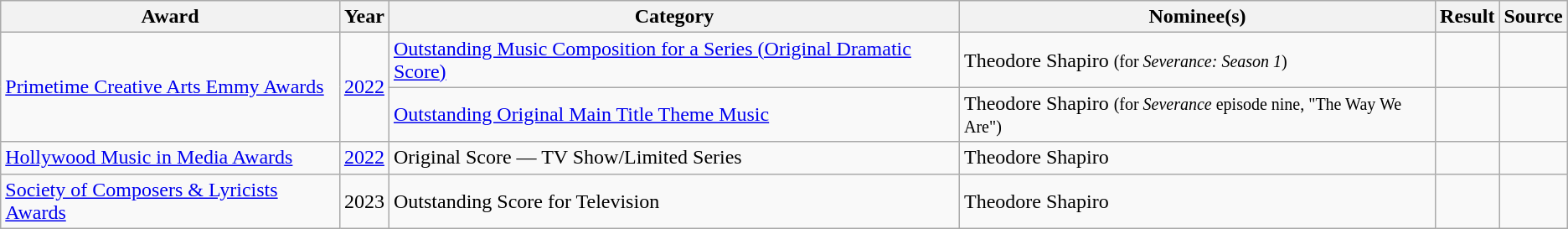<table class="wikitable">
<tr>
<th>Award</th>
<th>Year</th>
<th>Category</th>
<th>Nominee(s)</th>
<th>Result</th>
<th>Source</th>
</tr>
<tr>
<td rowspan="2"><a href='#'>Primetime Creative Arts Emmy Awards</a></td>
<td rowspan="2"><a href='#'>2022</a></td>
<td><a href='#'>Outstanding Music Composition for a Series (Original Dramatic Score)</a></td>
<td>Theodore Shapiro <small>(for <em>Severance: Season 1</em>)</small></td>
<td></td>
<td></td>
</tr>
<tr>
<td><a href='#'>Outstanding Original Main Title Theme Music</a></td>
<td>Theodore Shapiro <small>(for <em>Severance</em> episode nine, "The Way We Are")</small></td>
<td></td>
<td></td>
</tr>
<tr>
<td><a href='#'>Hollywood Music in Media Awards</a></td>
<td><a href='#'>2022</a></td>
<td>Original Score — TV Show/Limited Series</td>
<td Theodore Shapiro>Theodore Shapiro</td>
<td></td>
<td></td>
</tr>
<tr>
<td><a href='#'>Society of Composers & Lyricists Awards</a></td>
<td>2023</td>
<td>Outstanding Score for Television</td>
<td Theodore Shapiro>Theodore Shapiro</td>
<td></td>
<td></td>
</tr>
</table>
